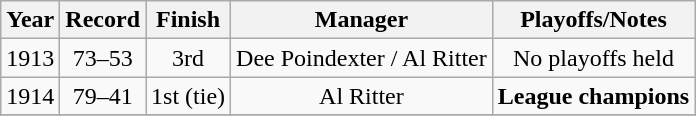<table class="wikitable" style="text-align:center">
<tr>
<th>Year</th>
<th>Record</th>
<th>Finish</th>
<th>Manager</th>
<th>Playoffs/Notes</th>
</tr>
<tr align=center>
<td>1913</td>
<td>73–53</td>
<td>3rd</td>
<td>Dee Poindexter / Al Ritter</td>
<td>No playoffs held</td>
</tr>
<tr align=center>
<td>1914</td>
<td>79–41</td>
<td>1st (tie)</td>
<td>Al Ritter</td>
<td><strong>League champions</strong></td>
</tr>
<tr align=center>
</tr>
</table>
